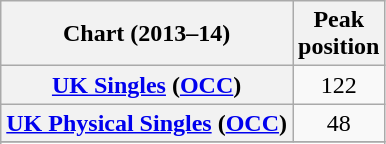<table class="wikitable sortable plainrowheaders" style="text-align:center">
<tr>
<th scope="col">Chart (2013–14)</th>
<th scope="col">Peak<br>position</th>
</tr>
<tr>
<th scope="row"><a href='#'>UK Singles</a> (<a href='#'>OCC</a>)</th>
<td>122</td>
</tr>
<tr>
<th scope="row"><a href='#'>UK Physical Singles</a> (<a href='#'>OCC</a>)</th>
<td>48</td>
</tr>
<tr>
</tr>
<tr>
</tr>
</table>
